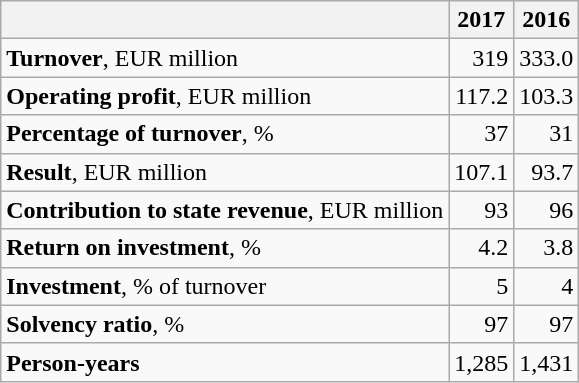<table class="wikitable" style="text-align: right;">
<tr>
<th></th>
<th>2017</th>
<th>2016</th>
</tr>
<tr>
<td style="text-align: left;"><strong>Turnover</strong>, EUR million</td>
<td>319</td>
<td>333.0</td>
</tr>
<tr>
<td style="text-align: left;"><strong>Operating profit</strong>, EUR million</td>
<td>117.2</td>
<td>103.3</td>
</tr>
<tr>
<td style="text-align: left;"><strong>Percentage of turnover</strong>, %</td>
<td>37</td>
<td>31</td>
</tr>
<tr>
<td style="text-align: left;"><strong>Result</strong>, EUR million</td>
<td>107.1</td>
<td>93.7</td>
</tr>
<tr>
<td style="text-align: left;"><strong>Contribution to state revenue</strong>, EUR million</td>
<td>93</td>
<td>96</td>
</tr>
<tr>
<td style="text-align: left;"><strong>Return on investment</strong>, %</td>
<td>4.2</td>
<td>3.8</td>
</tr>
<tr>
<td style="text-align: left;"><strong>Investment</strong>, % of turnover</td>
<td>5</td>
<td>4</td>
</tr>
<tr>
<td style="text-align: left;"><strong>Solvency ratio</strong>, %</td>
<td>97</td>
<td>97</td>
</tr>
<tr>
<td style="text-align: left;"><strong>Person-years</strong></td>
<td>1,285</td>
<td>1,431</td>
</tr>
</table>
